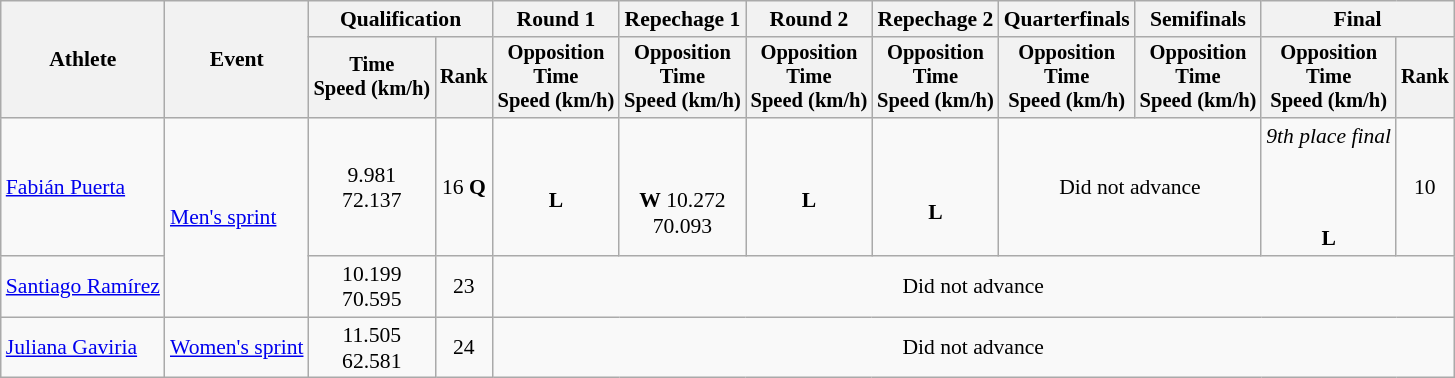<table class="wikitable" style="font-size:90%">
<tr>
<th rowspan=2>Athlete</th>
<th rowspan=2>Event</th>
<th colspan=2>Qualification</th>
<th>Round 1</th>
<th>Repechage 1</th>
<th>Round 2</th>
<th>Repechage 2</th>
<th>Quarterfinals</th>
<th>Semifinals</th>
<th colspan=2>Final</th>
</tr>
<tr style="font-size:95%">
<th>Time<br>Speed (km/h)</th>
<th>Rank</th>
<th>Opposition<br>Time<br>Speed (km/h)</th>
<th>Opposition<br>Time<br>Speed (km/h)</th>
<th>Opposition<br>Time<br>Speed (km/h)</th>
<th>Opposition<br>Time<br>Speed (km/h)</th>
<th>Opposition<br>Time<br>Speed (km/h)</th>
<th>Opposition<br>Time<br>Speed (km/h)</th>
<th>Opposition<br>Time<br>Speed (km/h)</th>
<th>Rank</th>
</tr>
<tr align=center>
<td align=left><a href='#'>Fabián Puerta</a></td>
<td align=left rowspan=2><a href='#'>Men's sprint</a></td>
<td>9.981<br>72.137</td>
<td>16 <strong>Q</strong></td>
<td><br><strong>L</strong></td>
<td><br><br><strong>W</strong> 10.272<br>70.093</td>
<td><br><strong>L</strong></td>
<td><br><br><strong>L</strong></td>
<td colspan=2>Did not advance</td>
<td><em>9th place final</em><br><br><br><br><strong>L</strong></td>
<td>10</td>
</tr>
<tr align=center>
<td align=left><a href='#'>Santiago Ramírez</a></td>
<td>10.199<br>70.595</td>
<td>23</td>
<td colspan=8>Did not advance</td>
</tr>
<tr align=center>
<td align=left><a href='#'>Juliana Gaviria</a></td>
<td align=left><a href='#'>Women's sprint</a></td>
<td>11.505<br>62.581</td>
<td>24</td>
<td colspan=8>Did not advance</td>
</tr>
</table>
